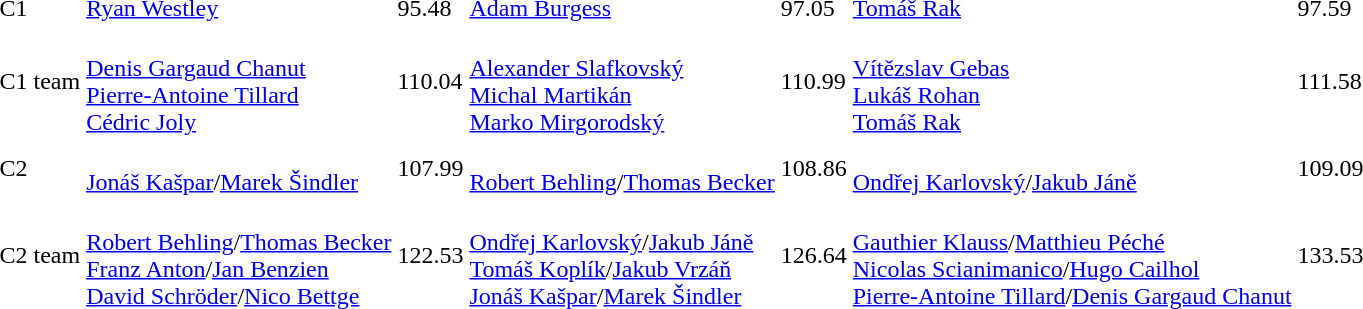<table>
<tr>
<td>C1</td>
<td><a href='#'>Ryan Westley</a><br></td>
<td>95.48</td>
<td><a href='#'>Adam Burgess</a><br></td>
<td>97.05</td>
<td><a href='#'>Tomáš Rak</a><br></td>
<td>97.59</td>
</tr>
<tr>
<td>C1 team</td>
<td><br><a href='#'>Denis Gargaud Chanut</a><br><a href='#'>Pierre-Antoine Tillard</a><br><a href='#'>Cédric Joly</a></td>
<td>110.04</td>
<td><br><a href='#'>Alexander Slafkovský</a><br><a href='#'>Michal Martikán</a><br><a href='#'>Marko Mirgorodský</a></td>
<td>110.99</td>
<td><br><a href='#'>Vítězslav Gebas</a><br><a href='#'>Lukáš Rohan</a><br><a href='#'>Tomáš Rak</a></td>
<td>111.58</td>
</tr>
<tr>
<td>C2</td>
<td><br><a href='#'>Jonáš Kašpar</a>/<a href='#'>Marek Šindler</a></td>
<td>107.99</td>
<td><br><a href='#'>Robert Behling</a>/<a href='#'>Thomas Becker</a></td>
<td>108.86</td>
<td><br><a href='#'>Ondřej Karlovský</a>/<a href='#'>Jakub Jáně</a></td>
<td>109.09</td>
</tr>
<tr>
<td>C2 team</td>
<td><br><a href='#'>Robert Behling</a>/<a href='#'>Thomas Becker</a><br><a href='#'>Franz Anton</a>/<a href='#'>Jan Benzien</a><br><a href='#'>David Schröder</a>/<a href='#'>Nico Bettge</a></td>
<td>122.53</td>
<td><br><a href='#'>Ondřej Karlovský</a>/<a href='#'>Jakub Jáně</a><br><a href='#'>Tomáš Koplík</a>/<a href='#'>Jakub Vrzáň</a><br><a href='#'>Jonáš Kašpar</a>/<a href='#'>Marek Šindler</a></td>
<td>126.64</td>
<td><br><a href='#'>Gauthier Klauss</a>/<a href='#'>Matthieu Péché</a><br><a href='#'>Nicolas Scianimanico</a>/<a href='#'>Hugo Cailhol</a><br><a href='#'>Pierre-Antoine Tillard</a>/<a href='#'>Denis Gargaud Chanut</a></td>
<td>133.53</td>
</tr>
</table>
